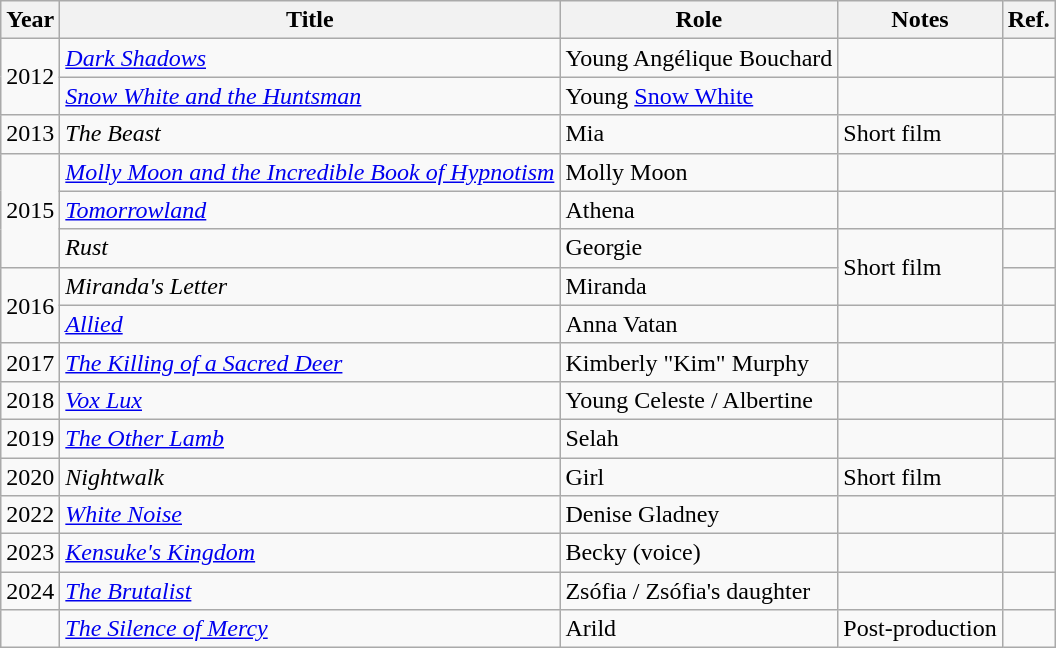<table class="wikitable sortable">
<tr>
<th>Year</th>
<th>Title</th>
<th>Role</th>
<th class="unsortable">Notes</th>
<th>Ref.</th>
</tr>
<tr>
<td rowspan="2">2012</td>
<td><em><a href='#'>Dark Shadows</a></em></td>
<td>Young Angélique Bouchard</td>
<td></td>
<td></td>
</tr>
<tr>
<td><em><a href='#'>Snow White and the Huntsman</a></em></td>
<td>Young <a href='#'>Snow White</a></td>
<td></td>
<td></td>
</tr>
<tr>
<td>2013</td>
<td><em>The Beast</em></td>
<td>Mia</td>
<td>Short film</td>
<td></td>
</tr>
<tr>
<td rowspan="3">2015</td>
<td><em><a href='#'>Molly Moon and the Incredible Book of Hypnotism</a></em></td>
<td>Molly Moon</td>
<td></td>
<td></td>
</tr>
<tr>
<td><em><a href='#'>Tomorrowland</a></em></td>
<td>Athena</td>
<td></td>
<td></td>
</tr>
<tr>
<td><em>Rust</em></td>
<td>Georgie</td>
<td rowspan="2">Short film</td>
<td></td>
</tr>
<tr>
<td rowspan="2">2016</td>
<td><em>Miranda's Letter</em></td>
<td>Miranda</td>
<td></td>
</tr>
<tr>
<td><em><a href='#'>Allied</a></em></td>
<td>Anna Vatan</td>
<td></td>
<td></td>
</tr>
<tr>
<td>2017</td>
<td><em><a href='#'>The Killing of a Sacred Deer</a></em></td>
<td>Kimberly "Kim" Murphy</td>
<td></td>
<td></td>
</tr>
<tr>
<td>2018</td>
<td><em><a href='#'>Vox Lux</a></em></td>
<td>Young Celeste / Albertine</td>
<td></td>
<td></td>
</tr>
<tr>
<td>2019</td>
<td><em><a href='#'>The Other Lamb</a></em></td>
<td>Selah</td>
<td></td>
<td></td>
</tr>
<tr>
<td>2020</td>
<td><em>Nightwalk</em></td>
<td>Girl</td>
<td>Short film</td>
<td></td>
</tr>
<tr>
<td>2022</td>
<td><em><a href='#'>White Noise</a></em></td>
<td>Denise Gladney</td>
<td></td>
<td></td>
</tr>
<tr>
<td>2023</td>
<td><em><a href='#'>Kensuke's Kingdom</a></em></td>
<td>Becky (voice)</td>
<td></td>
<td></td>
</tr>
<tr>
<td>2024</td>
<td><em><a href='#'>The Brutalist</a></em></td>
<td>Zsófia / Zsófia's daughter</td>
<td></td>
<td></td>
</tr>
<tr>
<td> </td>
<td><em><a href='#'>The Silence of Mercy</a></em></td>
<td>Arild</td>
<td>Post-production</td>
<td></td>
</tr>
</table>
